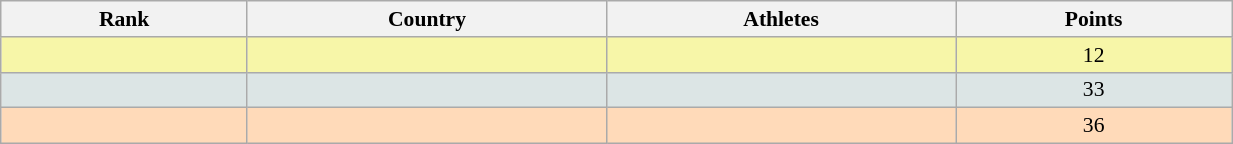<table class="wikitable" width=65% style="font-size:90%; text-align:center;">
<tr>
<th>Rank</th>
<th>Country</th>
<th>Athletes</th>
<th>Points</th>
</tr>
<tr bgcolor="#F7F6A8">
<td></td>
<td align=left></td>
<td></td>
<td>12</td>
</tr>
<tr bgcolor="#DCE5E5">
<td></td>
<td align=left></td>
<td></td>
<td>33</td>
</tr>
<tr bgcolor="#FFDAB9">
<td></td>
<td align=left></td>
<td></td>
<td>36</td>
</tr>
</table>
